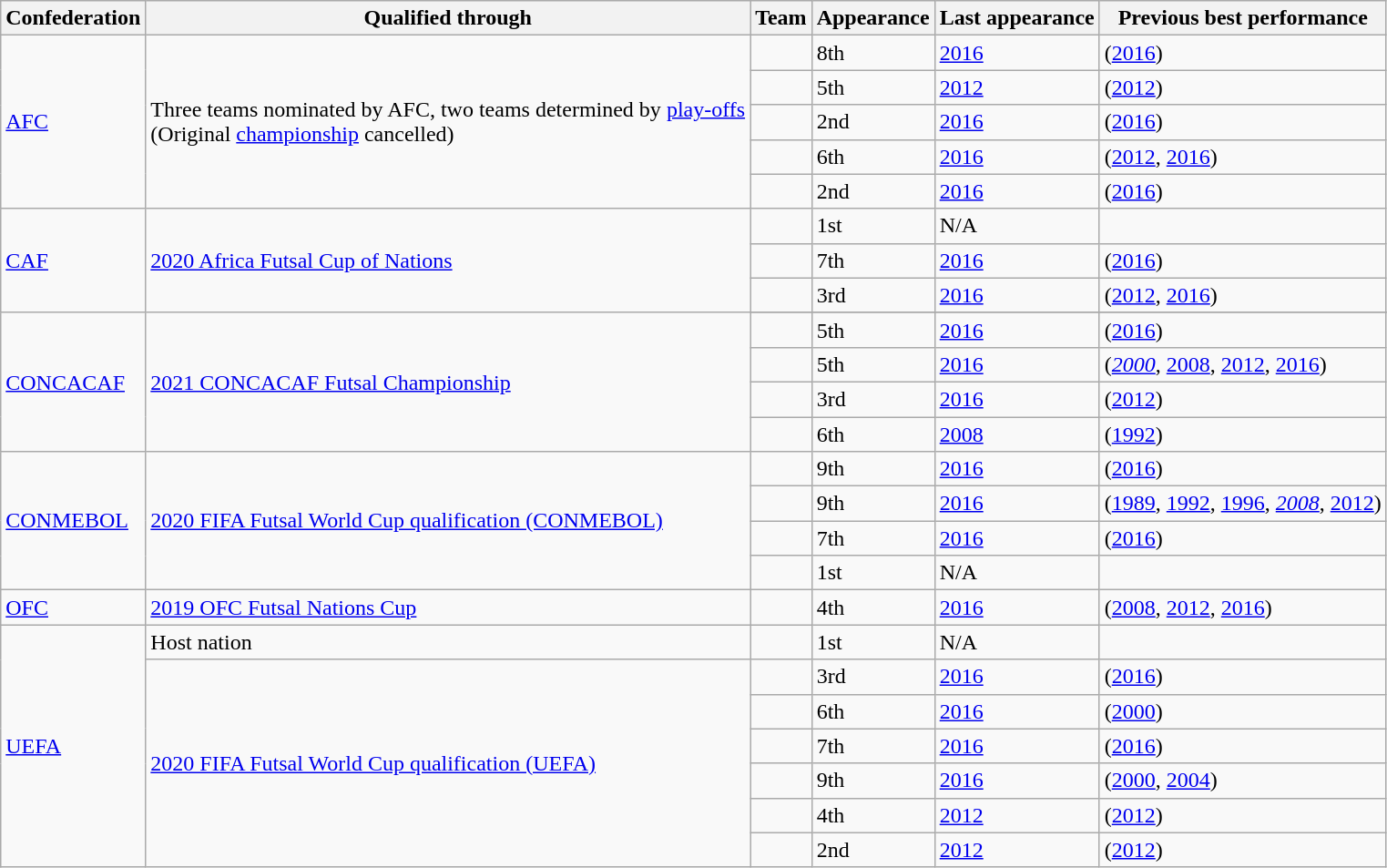<table class="wikitable sortable">
<tr>
<th>Confederation</th>
<th>Qualified through</th>
<th>Team</th>
<th data-sort-type="number">Appearance</th>
<th>Last appearance</th>
<th>Previous best performance</th>
</tr>
<tr>
<td rowspan=5><a href='#'>AFC </a><br></td>
<td rowspan=5>Three teams nominated by AFC, two teams determined by <a href='#'>play-offs</a><br>(Original <a href='#'>championship</a> cancelled)</td>
<td></td>
<td>8th</td>
<td><a href='#'>2016</a></td>
<td> (<a href='#'>2016</a>)</td>
</tr>
<tr>
<td></td>
<td>5th</td>
<td><a href='#'>2012</a></td>
<td> (<a href='#'>2012</a>)</td>
</tr>
<tr>
<td></td>
<td>2nd</td>
<td><a href='#'>2016</a></td>
<td> (<a href='#'>2016</a>)</td>
</tr>
<tr>
<td></td>
<td>6th</td>
<td><a href='#'>2016</a></td>
<td> (<a href='#'>2012</a>, <a href='#'>2016</a>)</td>
</tr>
<tr>
<td></td>
<td>2nd</td>
<td><a href='#'>2016</a></td>
<td> (<a href='#'>2016</a>)</td>
</tr>
<tr>
<td rowspan=3><a href='#'>CAF </a><br></td>
<td rowspan=3><a href='#'>2020 Africa Futsal Cup of Nations</a></td>
<td></td>
<td>1st</td>
<td>N/A</td>
<td></td>
</tr>
<tr>
<td></td>
<td>7th</td>
<td><a href='#'>2016</a></td>
<td> (<a href='#'>2016</a>)</td>
</tr>
<tr>
<td></td>
<td>3rd</td>
<td><a href='#'>2016</a></td>
<td> (<a href='#'>2012</a>, <a href='#'>2016</a>)</td>
</tr>
<tr>
<td rowspan=5><a href='#'>CONCACAF </a><br></td>
<td rowspan=5><a href='#'>2021 CONCACAF Futsal Championship</a></td>
</tr>
<tr>
<td></td>
<td>5th</td>
<td><a href='#'>2016</a></td>
<td> (<a href='#'>2016</a>)</td>
</tr>
<tr>
<td></td>
<td>5th</td>
<td><a href='#'>2016</a></td>
<td> (<em><a href='#'>2000</a></em>, <a href='#'>2008</a>, <a href='#'>2012</a>, <a href='#'>2016</a>)</td>
</tr>
<tr>
<td></td>
<td>3rd</td>
<td><a href='#'>2016</a></td>
<td> (<a href='#'>2012</a>)</td>
</tr>
<tr>
<td></td>
<td>6th</td>
<td><a href='#'>2008</a></td>
<td> (<a href='#'>1992</a>)</td>
</tr>
<tr>
<td rowspan=4><a href='#'>CONMEBOL </a><br></td>
<td rowspan=4><a href='#'>2020 FIFA Futsal World Cup qualification (CONMEBOL)</a></td>
<td></td>
<td>9th</td>
<td><a href='#'>2016</a></td>
<td> (<a href='#'>2016</a>)</td>
</tr>
<tr>
<td></td>
<td>9th</td>
<td><a href='#'>2016</a></td>
<td> (<a href='#'>1989</a>, <a href='#'>1992</a>, <a href='#'>1996</a>, <em><a href='#'>2008</a></em>, <a href='#'>2012</a>)</td>
</tr>
<tr>
<td></td>
<td>7th</td>
<td><a href='#'>2016</a></td>
<td> (<a href='#'>2016</a>)</td>
</tr>
<tr>
<td></td>
<td>1st</td>
<td>N/A</td>
<td></td>
</tr>
<tr>
<td><a href='#'>OFC </a><br></td>
<td><a href='#'>2019 OFC Futsal Nations Cup</a></td>
<td></td>
<td>4th</td>
<td><a href='#'>2016</a></td>
<td> (<a href='#'>2008</a>, <a href='#'>2012</a>, <a href='#'>2016</a>)</td>
</tr>
<tr>
<td rowspan=7><a href='#'>UEFA </a><br></td>
<td>Host nation</td>
<td></td>
<td>1st</td>
<td>N/A</td>
<td></td>
</tr>
<tr>
<td rowspan=6><a href='#'>2020 FIFA Futsal World Cup qualification (UEFA)</a></td>
<td></td>
<td>3rd</td>
<td><a href='#'>2016</a></td>
<td> (<a href='#'>2016</a>)</td>
</tr>
<tr>
<td></td>
<td>6th</td>
<td><a href='#'>2016</a></td>
<td> (<a href='#'>2000</a>)</td>
</tr>
<tr>
<td></td>
<td>7th</td>
<td><a href='#'>2016</a></td>
<td> (<a href='#'>2016</a>)</td>
</tr>
<tr>
<td></td>
<td>9th</td>
<td><a href='#'>2016</a></td>
<td> (<a href='#'>2000</a>, <a href='#'>2004</a>)</td>
</tr>
<tr>
<td></td>
<td>4th</td>
<td><a href='#'>2012</a></td>
<td> (<a href='#'>2012</a>)</td>
</tr>
<tr>
<td></td>
<td>2nd</td>
<td><a href='#'>2012</a></td>
<td> (<a href='#'>2012</a>)</td>
</tr>
</table>
